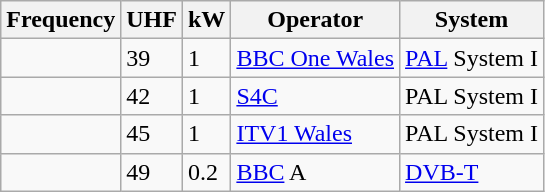<table class="wikitable sortable">
<tr>
<th>Frequency</th>
<th>UHF</th>
<th>kW</th>
<th>Operator</th>
<th>System</th>
</tr>
<tr>
<td></td>
<td>39</td>
<td>1</td>
<td><a href='#'>BBC One Wales</a></td>
<td><a href='#'>PAL</a> System I</td>
</tr>
<tr>
<td></td>
<td>42</td>
<td>1</td>
<td><a href='#'>S4C</a></td>
<td>PAL System I</td>
</tr>
<tr>
<td></td>
<td>45</td>
<td>1</td>
<td><a href='#'>ITV1 Wales</a></td>
<td>PAL System I</td>
</tr>
<tr>
<td></td>
<td>49</td>
<td>0.2</td>
<td><a href='#'>BBC</a> A</td>
<td><a href='#'>DVB-T</a></td>
</tr>
</table>
